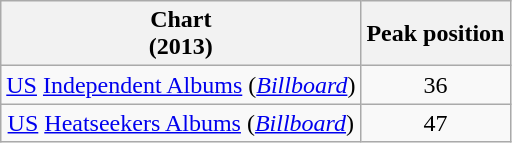<table class="wikitable sortable" style="text-align:center">
<tr>
<th>Chart<br>(2013)</th>
<th>Peak position</th>
</tr>
<tr>
<td><a href='#'>US</a> <a href='#'>Independent Albums</a> (<a href='#'><em>Billboard</em></a>)</td>
<td>36</td>
</tr>
<tr>
<td><a href='#'>US</a> <a href='#'>Heatseekers Albums</a> (<a href='#'><em>Billboard</em></a>)</td>
<td>47</td>
</tr>
</table>
